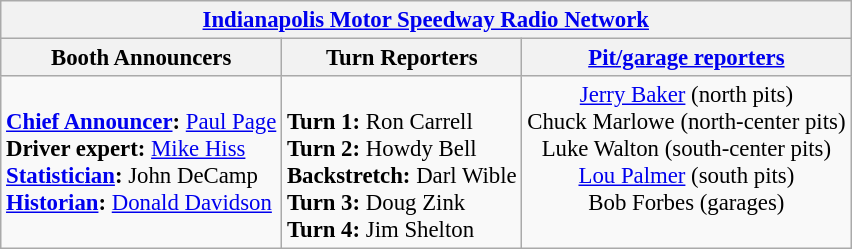<table class="wikitable" style="font-size: 95%;">
<tr>
<th colspan=3><a href='#'>Indianapolis Motor Speedway Radio Network</a></th>
</tr>
<tr>
<th>Booth Announcers</th>
<th>Turn Reporters</th>
<th><a href='#'>Pit/garage reporters</a></th>
</tr>
<tr>
<td valign="top"><br><strong><a href='#'>Chief Announcer</a>:</strong> <a href='#'>Paul Page</a><br>
<strong>Driver expert:</strong> <a href='#'>Mike Hiss</a><br>
<strong><a href='#'>Statistician</a>:</strong> John DeCamp<br>
<strong><a href='#'>Historian</a>:</strong> <a href='#'>Donald Davidson</a><br></td>
<td valign="top"><br><strong>Turn 1:</strong> Ron Carrell<br>
<strong>Turn 2:</strong> Howdy Bell<br>
<strong>Backstretch:</strong> Darl Wible<br>
<strong>Turn 3:</strong> Doug Zink<br>
<strong>Turn 4:</strong> Jim Shelton<br></td>
<td align="center" valign="top"><a href='#'>Jerry Baker</a> (north pits)<br>Chuck Marlowe (north-center pits)<br>Luke Walton (south-center pits)<br><a href='#'>Lou Palmer</a> (south pits)<br>Bob Forbes (garages)<br></td>
</tr>
</table>
